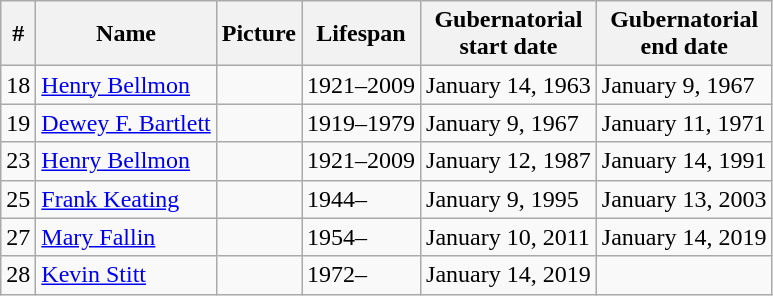<table class="sortable wikitable">
<tr>
<th><abbr>#</abbr></th>
<th>Name</th>
<th>Picture</th>
<th>Lifespan</th>
<th style="text-align:center;">Gubernatorial<br>start date</th>
<th style="text-align:center;">Gubernatorial<br>end date</th>
</tr>
<tr>
<td>18</td>
<td><a href='#'>Henry Bellmon</a></td>
<td></td>
<td>1921–2009</td>
<td>January 14, 1963</td>
<td>January 9, 1967</td>
</tr>
<tr>
<td>19</td>
<td><a href='#'>Dewey F. Bartlett</a></td>
<td></td>
<td>1919–1979</td>
<td>January 9, 1967</td>
<td>January 11, 1971</td>
</tr>
<tr>
<td>23</td>
<td><a href='#'>Henry Bellmon</a></td>
<td></td>
<td>1921–2009</td>
<td>January 12, 1987</td>
<td>January 14, 1991</td>
</tr>
<tr>
<td>25</td>
<td><a href='#'>Frank Keating</a></td>
<td></td>
<td>1944–</td>
<td>January 9, 1995</td>
<td>January 13, 2003</td>
</tr>
<tr>
<td>27</td>
<td><a href='#'>Mary Fallin</a></td>
<td></td>
<td>1954–</td>
<td>January 10, 2011</td>
<td>January 14, 2019</td>
</tr>
<tr>
<td>28</td>
<td><a href='#'>Kevin Stitt</a></td>
<td></td>
<td>1972–</td>
<td>January 14, 2019</td>
<td></td>
</tr>
</table>
